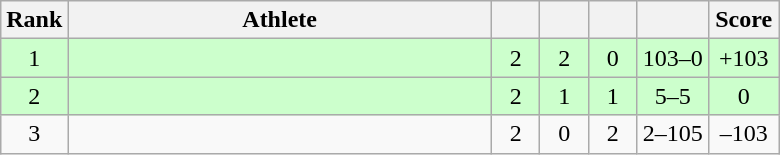<table class="wikitable" style="text-align: center;">
<tr>
<th width=25>Rank</th>
<th width=275>Athlete</th>
<th width=25></th>
<th width=25></th>
<th width=25></th>
<th width=40></th>
<th width=40>Score</th>
</tr>
<tr bgcolor=ccffcc>
<td>1</td>
<td align=left></td>
<td>2</td>
<td>2</td>
<td>0</td>
<td>103–0</td>
<td>+103</td>
</tr>
<tr bgcolor=ccffcc>
<td>2</td>
<td align=left></td>
<td>2</td>
<td>1</td>
<td>1</td>
<td>5–5</td>
<td>0</td>
</tr>
<tr>
<td>3</td>
<td align=left></td>
<td>2</td>
<td>0</td>
<td>2</td>
<td>2–105</td>
<td>–103</td>
</tr>
</table>
